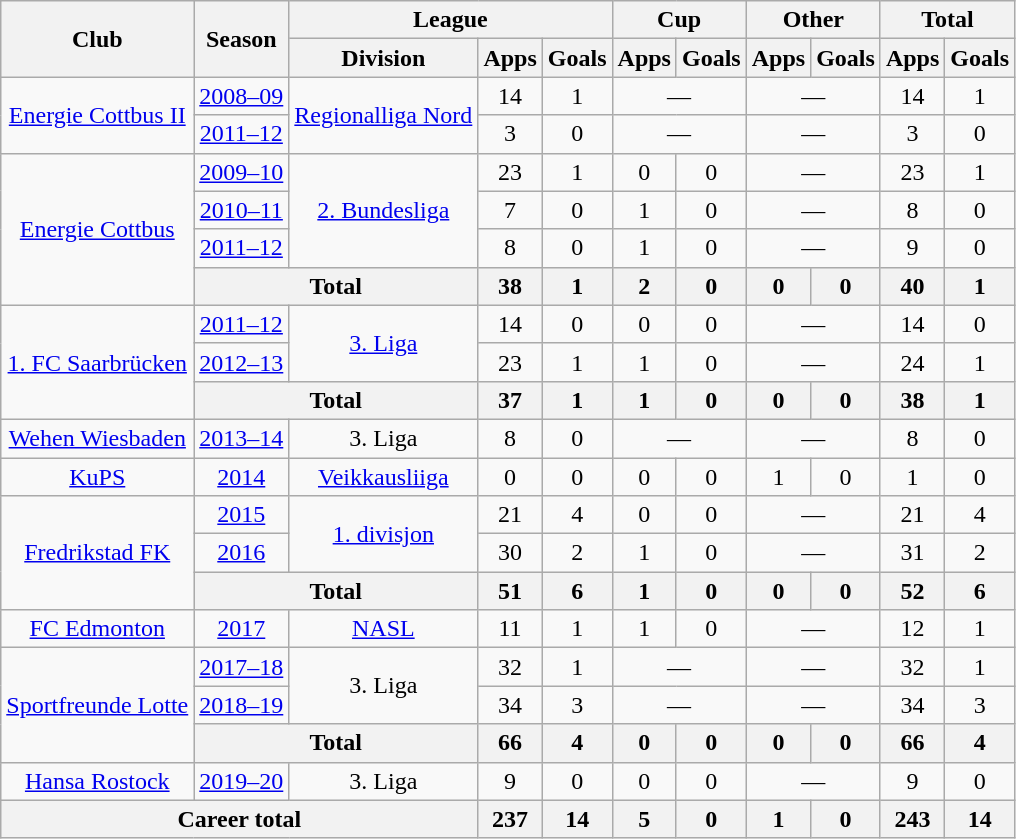<table class="wikitable" style="text-align: center">
<tr>
<th rowspan="2">Club</th>
<th rowspan="2">Season</th>
<th colspan="3">League</th>
<th colspan="2">Cup</th>
<th colspan="2">Other</th>
<th colspan="2">Total</th>
</tr>
<tr>
<th>Division</th>
<th>Apps</th>
<th>Goals</th>
<th>Apps</th>
<th>Goals</th>
<th>Apps</th>
<th>Goals</th>
<th>Apps</th>
<th>Goals</th>
</tr>
<tr>
<td rowspan="2"><a href='#'>Energie Cottbus II</a></td>
<td><a href='#'>2008–09</a></td>
<td rowspan="2"><a href='#'>Regionalliga Nord</a></td>
<td>14</td>
<td>1</td>
<td colspan="2">—</td>
<td colspan="2">—</td>
<td>14</td>
<td>1</td>
</tr>
<tr>
<td><a href='#'>2011–12</a></td>
<td>3</td>
<td>0</td>
<td colspan="2">—</td>
<td colspan="2">—</td>
<td>3</td>
<td>0</td>
</tr>
<tr>
<td rowspan="4"><a href='#'>Energie Cottbus</a></td>
<td><a href='#'>2009–10</a></td>
<td rowspan="3"><a href='#'>2. Bundesliga</a></td>
<td>23</td>
<td>1</td>
<td>0</td>
<td>0</td>
<td colspan="2">—</td>
<td>23</td>
<td>1</td>
</tr>
<tr>
<td><a href='#'>2010–11</a></td>
<td>7</td>
<td>0</td>
<td>1</td>
<td>0</td>
<td colspan="2">—</td>
<td>8</td>
<td>0</td>
</tr>
<tr>
<td><a href='#'>2011–12</a></td>
<td>8</td>
<td>0</td>
<td>1</td>
<td>0</td>
<td colspan="2">—</td>
<td>9</td>
<td>0</td>
</tr>
<tr>
<th colspan="2">Total</th>
<th>38</th>
<th>1</th>
<th>2</th>
<th>0</th>
<th>0</th>
<th>0</th>
<th>40</th>
<th>1</th>
</tr>
<tr>
<td rowspan="3"><a href='#'>1. FC Saarbrücken</a></td>
<td><a href='#'>2011–12</a></td>
<td rowspan="2"><a href='#'>3. Liga</a></td>
<td>14</td>
<td>0</td>
<td>0</td>
<td>0</td>
<td colspan="2">—</td>
<td>14</td>
<td>0</td>
</tr>
<tr>
<td><a href='#'>2012–13</a></td>
<td>23</td>
<td>1</td>
<td>1</td>
<td>0</td>
<td colspan="2">—</td>
<td>24</td>
<td>1</td>
</tr>
<tr>
<th colspan="2">Total</th>
<th>37</th>
<th>1</th>
<th>1</th>
<th>0</th>
<th>0</th>
<th>0</th>
<th>38</th>
<th>1</th>
</tr>
<tr>
<td><a href='#'>Wehen Wiesbaden</a></td>
<td><a href='#'>2013–14</a></td>
<td>3. Liga</td>
<td>8</td>
<td>0</td>
<td colspan="2">—</td>
<td colspan="2">—</td>
<td>8</td>
<td>0</td>
</tr>
<tr>
<td><a href='#'>KuPS</a></td>
<td><a href='#'>2014</a></td>
<td><a href='#'>Veikkausliiga</a></td>
<td>0</td>
<td>0</td>
<td>0</td>
<td>0</td>
<td>1</td>
<td>0</td>
<td>1</td>
<td>0</td>
</tr>
<tr>
<td rowspan="3"><a href='#'>Fredrikstad FK</a></td>
<td><a href='#'>2015</a></td>
<td rowspan="2"><a href='#'>1. divisjon</a></td>
<td>21</td>
<td>4</td>
<td>0</td>
<td>0</td>
<td colspan="2">—</td>
<td>21</td>
<td>4</td>
</tr>
<tr>
<td><a href='#'>2016</a></td>
<td>30</td>
<td>2</td>
<td>1</td>
<td>0</td>
<td colspan="2">—</td>
<td>31</td>
<td>2</td>
</tr>
<tr>
<th colspan="2">Total</th>
<th>51</th>
<th>6</th>
<th>1</th>
<th>0</th>
<th>0</th>
<th>0</th>
<th>52</th>
<th>6</th>
</tr>
<tr>
<td><a href='#'>FC Edmonton</a></td>
<td><a href='#'>2017</a></td>
<td><a href='#'>NASL</a></td>
<td>11</td>
<td>1</td>
<td>1</td>
<td>0</td>
<td colspan="2">—</td>
<td>12</td>
<td>1</td>
</tr>
<tr>
<td rowspan="3"><a href='#'>Sportfreunde Lotte</a></td>
<td><a href='#'>2017–18</a></td>
<td rowspan="2">3. Liga</td>
<td>32</td>
<td>1</td>
<td colspan="2">—</td>
<td colspan="2">—</td>
<td>32</td>
<td>1</td>
</tr>
<tr>
<td><a href='#'>2018–19</a></td>
<td>34</td>
<td>3</td>
<td colspan="2">—</td>
<td colspan="2">—</td>
<td>34</td>
<td>3</td>
</tr>
<tr>
<th colspan="2">Total</th>
<th>66</th>
<th>4</th>
<th>0</th>
<th>0</th>
<th>0</th>
<th>0</th>
<th>66</th>
<th>4</th>
</tr>
<tr>
<td><a href='#'>Hansa Rostock</a></td>
<td><a href='#'>2019–20</a></td>
<td>3. Liga</td>
<td>9</td>
<td>0</td>
<td>0</td>
<td>0</td>
<td colspan="2">—</td>
<td>9</td>
<td>0</td>
</tr>
<tr>
<th colspan="3">Career total</th>
<th>237</th>
<th>14</th>
<th>5</th>
<th>0</th>
<th>1</th>
<th>0</th>
<th>243</th>
<th>14</th>
</tr>
</table>
